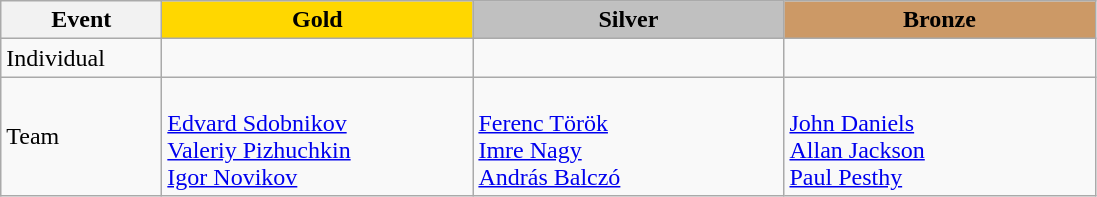<table class="wikitable">
<tr>
<th width="100">Event</th>
<th style="background-color:gold;" width="200"> Gold</th>
<th style="background-color:silver;" width="200">Silver</th>
<th style="background-color:#CC9966;" width="200"> Bronze</th>
</tr>
<tr>
<td>Individual</td>
<td></td>
<td></td>
<td></td>
</tr>
<tr>
<td>Team</td>
<td> <br> <a href='#'>Edvard Sdobnikov</a> <br> <a href='#'>Valeriy Pizhuchkin</a><br> <a href='#'>Igor Novikov</a></td>
<td> <br><a href='#'>Ferenc Török</a><br> <a href='#'>Imre Nagy</a><br> <a href='#'>András Balczó</a></td>
<td> <br><a href='#'>John Daniels</a><br> <a href='#'>Allan Jackson</a><br> <a href='#'>Paul Pesthy</a></td>
</tr>
</table>
